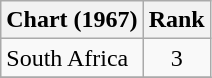<table class="wikitable">
<tr>
<th>Chart (1967)</th>
<th style="text-align:center;">Rank</th>
</tr>
<tr>
<td>South Africa</td>
<td style="text-align:center;">3</td>
</tr>
<tr>
</tr>
</table>
